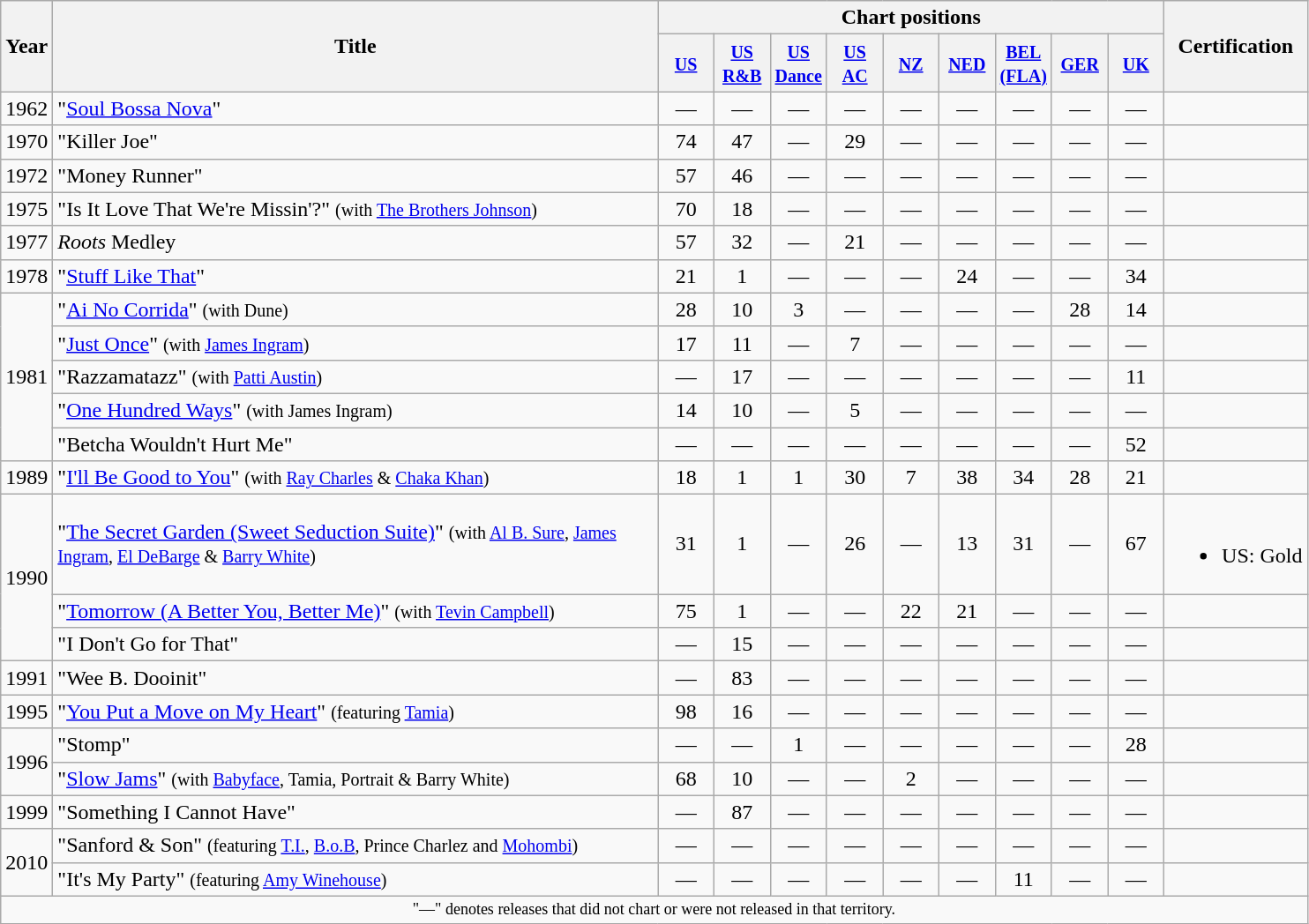<table class="wikitable">
<tr>
<th style="width:28px;" rowspan="2">Year</th>
<th style="width:450px;" rowspan="2">Title</th>
<th colspan="9">Chart positions</th>
<th rowspan="2">Certification</th>
</tr>
<tr>
<th style="width:35px;"><small><a href='#'>US</a><br></small></th>
<th style="width:35px;"><small><a href='#'>US<br>R&B</a><br></small></th>
<th style="width:35px;"><small><a href='#'>US Dance</a><br></small></th>
<th style="width:35px;"><small><a href='#'>US AC</a><br></small></th>
<th style="width:35px;"><small><a href='#'>NZ</a></small><br></th>
<th style="width:35px;"><small><a href='#'>NED</a></small><br></th>
<th style="width:35px;"><small><a href='#'>BEL<br>(FLA)</a></small><br></th>
<th style="width:35px;"><small><a href='#'>GER</a></small><br></th>
<th style="width:35px;"><small><a href='#'>UK</a></small><br></th>
</tr>
<tr>
<td>1962</td>
<td>"<a href='#'>Soul Bossa Nova</a>"</td>
<td style="text-align:center;">—</td>
<td style="text-align:center;">—</td>
<td style="text-align:center;">—</td>
<td style="text-align:center;">—</td>
<td style="text-align:center;">—</td>
<td style="text-align:center;">—</td>
<td style="text-align:center;">—</td>
<td style="text-align:center;">—</td>
<td style="text-align:center;">—</td>
<td></td>
</tr>
<tr>
<td>1970</td>
<td>"Killer Joe"</td>
<td style="text-align:center;">74</td>
<td style="text-align:center;">47</td>
<td style="text-align:center;">—</td>
<td style="text-align:center;">29</td>
<td style="text-align:center;">—</td>
<td style="text-align:center;">—</td>
<td style="text-align:center;">—</td>
<td style="text-align:center;">—</td>
<td style="text-align:center;">—</td>
<td></td>
</tr>
<tr>
<td>1972</td>
<td>"Money Runner"</td>
<td style="text-align:center;">57</td>
<td style="text-align:center;">46</td>
<td style="text-align:center;">—</td>
<td style="text-align:center;">—</td>
<td style="text-align:center;">—</td>
<td style="text-align:center;">—</td>
<td style="text-align:center;">—</td>
<td style="text-align:center;">—</td>
<td style="text-align:center;">—</td>
<td></td>
</tr>
<tr>
<td>1975</td>
<td>"Is It Love That We're Missin'?" <small>(with <a href='#'>The Brothers Johnson</a>)</small></td>
<td style="text-align:center;">70</td>
<td style="text-align:center;">18</td>
<td style="text-align:center;">—</td>
<td style="text-align:center;">—</td>
<td style="text-align:center;">—</td>
<td style="text-align:center;">—</td>
<td style="text-align:center;">—</td>
<td style="text-align:center;">—</td>
<td style="text-align:center;">—</td>
<td></td>
</tr>
<tr>
<td>1977</td>
<td><em>Roots</em> Medley</td>
<td style="text-align:center;">57</td>
<td style="text-align:center;">32</td>
<td style="text-align:center;">—</td>
<td style="text-align:center;">21</td>
<td style="text-align:center;">—</td>
<td style="text-align:center;">—</td>
<td style="text-align:center;">—</td>
<td style="text-align:center;">—</td>
<td style="text-align:center;">—</td>
<td></td>
</tr>
<tr>
<td>1978</td>
<td>"<a href='#'>Stuff Like That</a>"</td>
<td style="text-align:center;">21</td>
<td style="text-align:center;">1</td>
<td style="text-align:center;">—</td>
<td style="text-align:center;">—</td>
<td style="text-align:center;">—</td>
<td style="text-align:center;">24</td>
<td style="text-align:center;">—</td>
<td style="text-align:center;">—</td>
<td style="text-align:center;">34</td>
<td></td>
</tr>
<tr>
<td rowspan=5">1981</td>
<td>"<a href='#'>Ai No Corrida</a>" <small>(with Dune)</small></td>
<td style="text-align:center;">28</td>
<td style="text-align:center;">10</td>
<td style="text-align:center;">3</td>
<td style="text-align:center;">—</td>
<td style="text-align:center;">—</td>
<td style="text-align:center;">—</td>
<td style="text-align:center;">—</td>
<td style="text-align:center;">28</td>
<td style="text-align:center;">14</td>
<td></td>
</tr>
<tr>
<td>"<a href='#'>Just Once</a>" <small>(with <a href='#'>James Ingram</a>)</small></td>
<td style="text-align:center;">17</td>
<td style="text-align:center;">11</td>
<td style="text-align:center;">—</td>
<td style="text-align:center;">7</td>
<td style="text-align:center;">—</td>
<td style="text-align:center;">—</td>
<td style="text-align:center;">—</td>
<td style="text-align:center;">—</td>
<td style="text-align:center;">—</td>
<td></td>
</tr>
<tr>
<td>"Razzamatazz" <small>(with <a href='#'>Patti Austin</a>)</small></td>
<td style="text-align:center;">—</td>
<td style="text-align:center;">17</td>
<td style="text-align:center;">—</td>
<td style="text-align:center;">—</td>
<td style="text-align:center;">—</td>
<td style="text-align:center;">—</td>
<td style="text-align:center;">—</td>
<td style="text-align:center;">—</td>
<td style="text-align:center;">11</td>
<td></td>
</tr>
<tr>
<td>"<a href='#'>One Hundred Ways</a>" <small>(with James Ingram)</small></td>
<td style="text-align:center;">14</td>
<td style="text-align:center;">10</td>
<td style="text-align:center;">—</td>
<td style="text-align:center;">5</td>
<td style="text-align:center;">—</td>
<td style="text-align:center;">—</td>
<td style="text-align:center;">—</td>
<td style="text-align:center;">—</td>
<td style="text-align:center;">—</td>
<td></td>
</tr>
<tr>
<td>"Betcha Wouldn't Hurt Me"</td>
<td style="text-align:center;">—</td>
<td style="text-align:center;">—</td>
<td style="text-align:center;">—</td>
<td style="text-align:center;">—</td>
<td style="text-align:center;">—</td>
<td style="text-align:center;">—</td>
<td style="text-align:center;">—</td>
<td style="text-align:center;">—</td>
<td style="text-align:center;">52</td>
<td></td>
</tr>
<tr>
<td>1989</td>
<td>"<a href='#'>I'll Be Good to You</a>" <small>(with <a href='#'>Ray Charles</a> & <a href='#'>Chaka Khan</a>)</small></td>
<td style="text-align:center;">18</td>
<td style="text-align:center;">1</td>
<td style="text-align:center;">1</td>
<td style="text-align:center;">30</td>
<td style="text-align:center;">7</td>
<td style="text-align:center;">38</td>
<td style="text-align:center;">34</td>
<td style="text-align:center;">28</td>
<td style="text-align:center;">21</td>
<td></td>
</tr>
<tr>
<td rowspan=3">1990</td>
<td>"<a href='#'>The Secret Garden (Sweet Seduction Suite)</a>" <small>(with <a href='#'>Al B. Sure</a>, <a href='#'>James Ingram</a>, <a href='#'>El DeBarge</a> & <a href='#'>Barry White</a>)</small></td>
<td style="text-align:center;">31</td>
<td style="text-align:center;">1</td>
<td style="text-align:center;">—</td>
<td style="text-align:center;">26</td>
<td style="text-align:center;">—</td>
<td style="text-align:center;">13</td>
<td style="text-align:center;">31</td>
<td style="text-align:center;">—</td>
<td style="text-align:center;">67</td>
<td><br><ul><li>US: Gold</li></ul></td>
</tr>
<tr>
<td>"<a href='#'>Tomorrow (A Better You, Better Me)</a>" <small>(with <a href='#'>Tevin Campbell</a>)</small></td>
<td style="text-align:center;">75</td>
<td style="text-align:center;">1</td>
<td style="text-align:center;">—</td>
<td style="text-align:center;">—</td>
<td style="text-align:center;">22</td>
<td style="text-align:center;">21</td>
<td style="text-align:center;">—</td>
<td style="text-align:center;">—</td>
<td style="text-align:center;">—</td>
<td></td>
</tr>
<tr>
<td>"I Don't Go for That"</td>
<td style="text-align:center;">—</td>
<td style="text-align:center;">15</td>
<td style="text-align:center;">—</td>
<td style="text-align:center;">—</td>
<td style="text-align:center;">—</td>
<td style="text-align:center;">—</td>
<td style="text-align:center;">—</td>
<td style="text-align:center;">—</td>
<td style="text-align:center;">—</td>
<td></td>
</tr>
<tr>
<td>1991</td>
<td>"Wee B. Dooinit"</td>
<td style="text-align:center;">—</td>
<td style="text-align:center;">83</td>
<td style="text-align:center;">—</td>
<td style="text-align:center;">—</td>
<td style="text-align:center;">—</td>
<td style="text-align:center;">—</td>
<td style="text-align:center;">—</td>
<td style="text-align:center;">—</td>
<td style="text-align:center;">—</td>
<td></td>
</tr>
<tr>
<td>1995</td>
<td>"<a href='#'>You Put a Move on My Heart</a>" <small>(featuring <a href='#'>Tamia</a>)</small></td>
<td style="text-align:center;">98</td>
<td style="text-align:center;">16</td>
<td style="text-align:center;">—</td>
<td style="text-align:center;">—</td>
<td style="text-align:center;">—</td>
<td style="text-align:center;">—</td>
<td style="text-align:center;">—</td>
<td style="text-align:center;">—</td>
<td style="text-align:center;">—</td>
<td></td>
</tr>
<tr>
<td rowspan=2">1996</td>
<td>"Stomp"</td>
<td style="text-align:center;">—</td>
<td style="text-align:center;">—</td>
<td style="text-align:center;">1</td>
<td style="text-align:center;">—</td>
<td style="text-align:center;">—</td>
<td style="text-align:center;">—</td>
<td style="text-align:center;">—</td>
<td style="text-align:center;">—</td>
<td style="text-align:center;">28</td>
<td></td>
</tr>
<tr>
<td>"<a href='#'>Slow Jams</a>" <small>(with <a href='#'>Babyface</a>, Tamia, Portrait & Barry White)</small></td>
<td style="text-align:center;">68</td>
<td style="text-align:center;">10</td>
<td style="text-align:center;">—</td>
<td style="text-align:center;">—</td>
<td style="text-align:center;">2</td>
<td style="text-align:center;">—</td>
<td style="text-align:center;">—</td>
<td style="text-align:center;">—</td>
<td style="text-align:center;">—</td>
<td></td>
</tr>
<tr>
<td>1999</td>
<td>"Something I Cannot Have"</td>
<td style="text-align:center;">—</td>
<td style="text-align:center;">87</td>
<td style="text-align:center;">—</td>
<td style="text-align:center;">—</td>
<td style="text-align:center;">—</td>
<td style="text-align:center;">—</td>
<td style="text-align:center;">—</td>
<td style="text-align:center;">—</td>
<td style="text-align:center;">—</td>
<td></td>
</tr>
<tr>
<td rowspan=2">2010</td>
<td>"Sanford & Son" <small>(featuring <a href='#'>T.I.</a>, <a href='#'>B.o.B</a>, Prince Charlez and <a href='#'>Mohombi</a>)</small></td>
<td style="text-align:center;">—</td>
<td style="text-align:center;">—</td>
<td style="text-align:center;">—</td>
<td style="text-align:center;">—</td>
<td style="text-align:center;">—</td>
<td style="text-align:center;">—</td>
<td style="text-align:center;">—</td>
<td style="text-align:center;">—</td>
<td style="text-align:center;">—</td>
<td></td>
</tr>
<tr>
<td>"It's My Party" <small>(featuring <a href='#'>Amy Winehouse</a>)</small></td>
<td style="text-align:center;">—</td>
<td style="text-align:center;">—</td>
<td style="text-align:center;">—</td>
<td style="text-align:center;">—</td>
<td style="text-align:center;">—</td>
<td style="text-align:center;">—</td>
<td style="text-align:center;">11</td>
<td style="text-align:center;">—</td>
<td style="text-align:center;">—</td>
<td></td>
</tr>
<tr>
<td colspan="12" style="text-align:center; font-size:9pt;">"—" denotes releases that did not chart or were not released in that territory.</td>
</tr>
</table>
